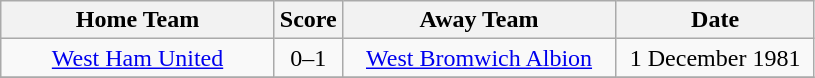<table class="wikitable" style="text-align:center;">
<tr>
<th width=175>Home Team</th>
<th width=20>Score</th>
<th width=175>Away Team</th>
<th width=125>Date</th>
</tr>
<tr>
<td><a href='#'>West Ham United</a></td>
<td>0–1</td>
<td><a href='#'>West Bromwich Albion</a></td>
<td>1 December 1981</td>
</tr>
<tr>
</tr>
</table>
